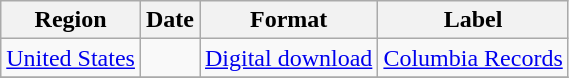<table class=wikitable>
<tr>
<th>Region</th>
<th>Date</th>
<th>Format</th>
<th>Label</th>
</tr>
<tr>
<td><a href='#'>United States</a></td>
<td></td>
<td><a href='#'>Digital download</a></td>
<td><a href='#'>Columbia Records</a></td>
</tr>
<tr>
</tr>
</table>
